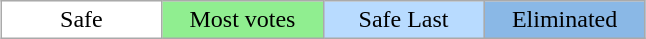<table class="wikitable" style="margin:1em auto; text-align:center;">
<tr>
<td style="background:white; width:100px;">Safe</td>
<td style="background:lightgreen; width:100px;">Most votes</td>
<td style="background:#b8dbff; width:100px;">Safe Last</td>
<td style="background:#8ab8e6; width:100px;">Eliminated</td>
</tr>
</table>
